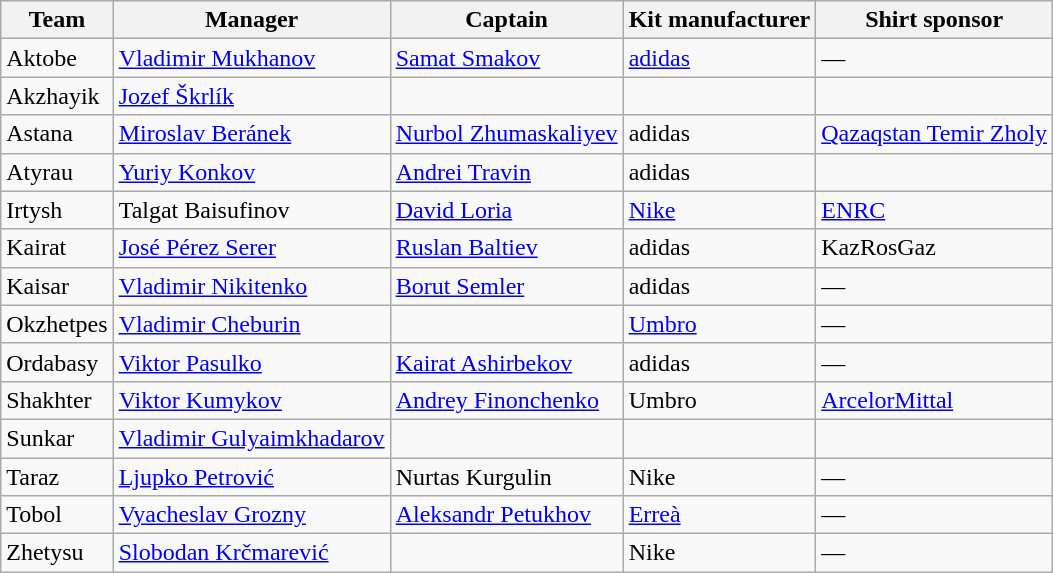<table class="wikitable sortable" style="text-align: left;">
<tr>
<th>Team</th>
<th>Manager</th>
<th>Captain</th>
<th>Kit manufacturer</th>
<th>Shirt sponsor</th>
</tr>
<tr>
<td>Aktobe</td>
<td> <a href='#'>Vladimir Mukhanov</a></td>
<td> <a href='#'>Samat Smakov</a></td>
<td><a href='#'>adidas</a></td>
<td>—</td>
</tr>
<tr>
<td>Akzhayik</td>
<td> <a href='#'>Jozef Škrlík</a></td>
<td></td>
<td></td>
<td></td>
</tr>
<tr>
<td>Astana</td>
<td> <a href='#'>Miroslav Beránek</a></td>
<td> <a href='#'>Nurbol Zhumaskaliyev</a></td>
<td>adidas</td>
<td><a href='#'>Qazaqstan Temir Zholy</a></td>
</tr>
<tr>
<td>Atyrau</td>
<td> <a href='#'>Yuriy Konkov</a></td>
<td> <a href='#'>Andrei Travin</a></td>
<td>adidas</td>
<td></td>
</tr>
<tr>
<td>Irtysh</td>
<td> Talgat Baisufinov</td>
<td> <a href='#'>David Loria</a></td>
<td><a href='#'>Nike</a></td>
<td><a href='#'>ENRC</a></td>
</tr>
<tr>
<td>Kairat</td>
<td> <a href='#'>José Pérez Serer</a></td>
<td> <a href='#'>Ruslan Baltiev</a></td>
<td>adidas</td>
<td>KazRosGaz</td>
</tr>
<tr>
<td>Kaisar</td>
<td> <a href='#'>Vladimir Nikitenko</a></td>
<td> <a href='#'>Borut Semler</a></td>
<td>adidas</td>
<td>—</td>
</tr>
<tr>
<td>Okzhetpes</td>
<td> <a href='#'>Vladimir Cheburin</a></td>
<td></td>
<td><a href='#'>Umbro</a></td>
<td>—</td>
</tr>
<tr>
<td>Ordabasy</td>
<td> <a href='#'>Viktor Pasulko</a></td>
<td> <a href='#'>Kairat Ashirbekov</a></td>
<td>adidas</td>
<td>—</td>
</tr>
<tr>
<td>Shakhter</td>
<td> <a href='#'>Viktor Kumykov</a></td>
<td> <a href='#'>Andrey Finonchenko</a></td>
<td>Umbro</td>
<td><a href='#'>ArcelorMittal</a></td>
</tr>
<tr>
<td>Sunkar</td>
<td> <a href='#'>Vladimir Gulyaimkhadarov</a></td>
<td></td>
<td></td>
<td></td>
</tr>
<tr>
<td>Taraz</td>
<td> <a href='#'>Ljupko Petrović</a></td>
<td> Nurtas Kurgulin</td>
<td>Nike</td>
<td>—</td>
</tr>
<tr>
<td>Tobol</td>
<td> <a href='#'>Vyacheslav Grozny</a></td>
<td> <a href='#'>Aleksandr Petukhov</a></td>
<td><a href='#'>Erreà</a></td>
<td>—</td>
</tr>
<tr>
<td>Zhetysu</td>
<td> <a href='#'>Slobodan Krčmarević</a></td>
<td></td>
<td>Nike</td>
<td>—</td>
</tr>
</table>
